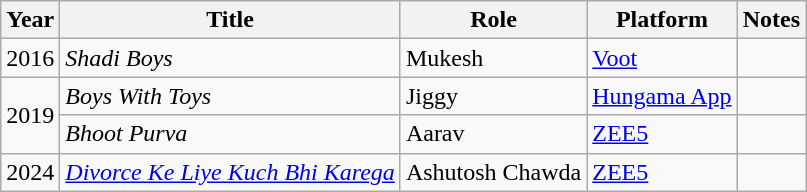<table class="wikitable sortable">
<tr>
<th>Year</th>
<th>Title</th>
<th>Role</th>
<th>Platform</th>
<th>Notes</th>
</tr>
<tr>
<td>2016</td>
<td><em>Shadi Boys</em></td>
<td>Mukesh</td>
<td><a href='#'>Voot</a></td>
<td></td>
</tr>
<tr>
<td rowspan="2">2019</td>
<td><em>Boys With Toys</em></td>
<td>Jiggy</td>
<td><a href='#'>Hungama App</a></td>
<td></td>
</tr>
<tr>
<td><em>Bhoot Purva</em></td>
<td>Aarav</td>
<td><a href='#'>ZEE5</a></td>
<td></td>
</tr>
<tr>
<td>2024</td>
<td><em><a href='#'>Divorce Ke Liye Kuch Bhi Karega</a></em></td>
<td>Ashutosh Chawda</td>
<td><a href='#'>ZEE5</a></td>
<td></td>
</tr>
</table>
